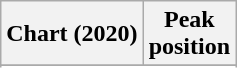<table class="wikitable sortable plainrowheaders" style="text-align:center">
<tr>
<th scope="col">Chart (2020)</th>
<th scope="col">Peak<br>position</th>
</tr>
<tr>
</tr>
<tr>
</tr>
</table>
